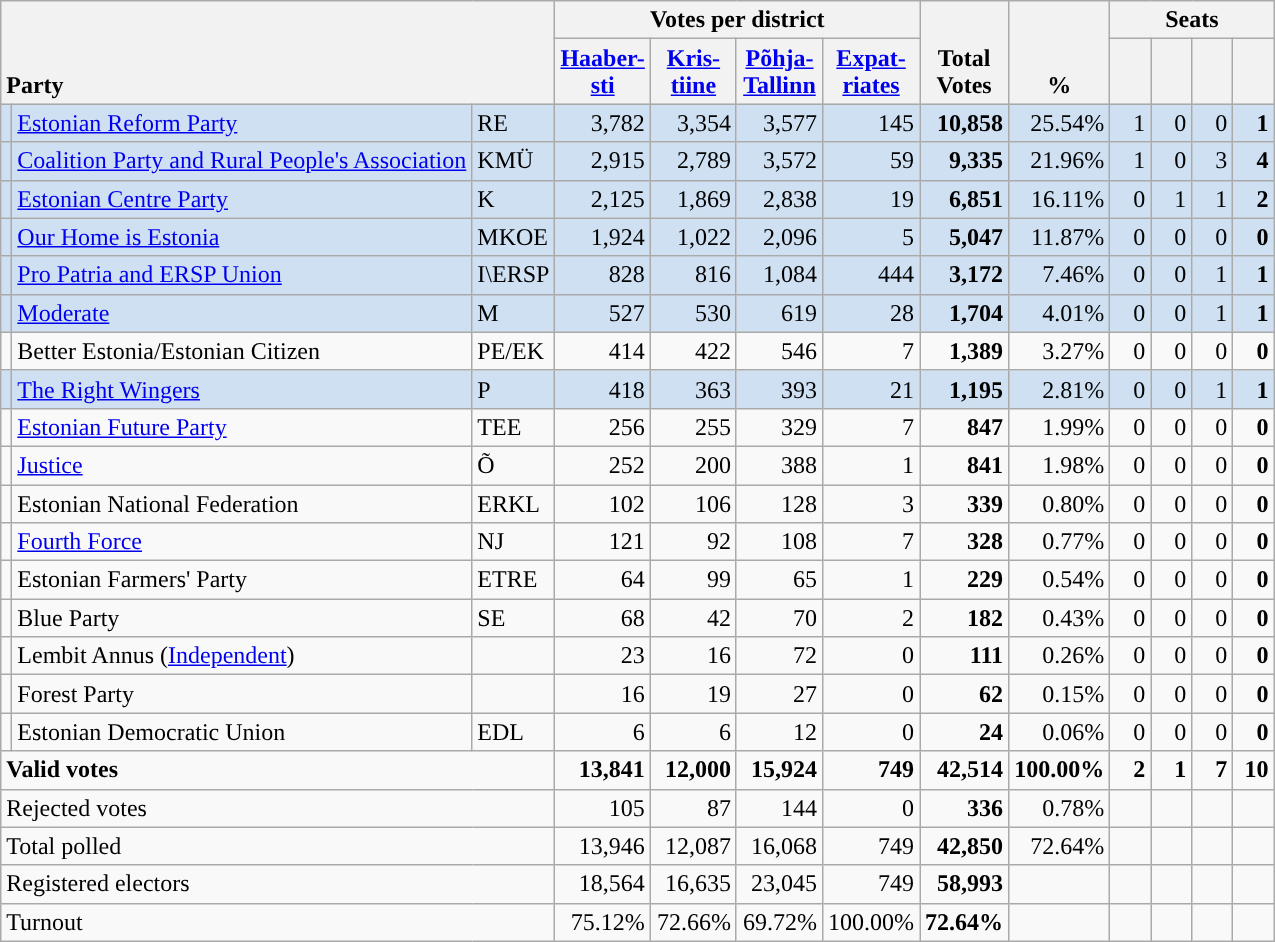<table class="wikitable" border="1" style="text-align:right;">
<tr>
<th style="text-align:left;" valign=bottom rowspan=2 colspan=3>Party</th>
<th colspan=4>Votes per district</th>
<th align=center valign=bottom rowspan=2 width="50">Total Votes</th>
<th align=center valign=bottom rowspan=2 width="50">%</th>
<th colspan=4>Seats</th>
</tr>
<tr>
<th align=center valign=bottom width="50"><a href='#'>Haaber- sti</a></th>
<th align=center valign=bottom width="50"><a href='#'>Kris- tiine</a></th>
<th align=center valign=bottom width="50"><a href='#'>Põhja- Tallinn</a></th>
<th align=center valign=bottom width="50"><a href='#'>Expat- riates</a></th>
<th align=center valign=bottom width="20"><small></small></th>
<th align=center valign=bottom width="20"><small></small></th>
<th align=center valign=bottom width="20"><small></small></th>
<th align=center valign=bottom width="20"><small></small></th>
</tr>
<tr style="background:#CEE0F2;">
<td style="background:"></td>
<td align=left><a href='#'>Estonian Reform Party</a></td>
<td align=left>RE</td>
<td>3,782</td>
<td>3,354</td>
<td>3,577</td>
<td>145</td>
<td><strong>10,858</strong></td>
<td>25.54%</td>
<td>1</td>
<td>0</td>
<td>0</td>
<td><strong>1</strong></td>
</tr>
<tr style="background:#CEE0F2;">
<td style="background:"></td>
<td align=left><a href='#'>Coalition Party and Rural People's Association</a></td>
<td align=left>KMÜ</td>
<td>2,915</td>
<td>2,789</td>
<td>3,572</td>
<td>59</td>
<td><strong>9,335</strong></td>
<td>21.96%</td>
<td>1</td>
<td>0</td>
<td>3</td>
<td><strong>4</strong></td>
</tr>
<tr style="background:#CEE0F2;">
<td style="background:"></td>
<td align=left><a href='#'>Estonian Centre Party</a></td>
<td align=left>K</td>
<td>2,125</td>
<td>1,869</td>
<td>2,838</td>
<td>19</td>
<td><strong>6,851</strong></td>
<td>16.11%</td>
<td>0</td>
<td>1</td>
<td>1</td>
<td><strong>2</strong></td>
</tr>
<tr style="background:#CEE0F2;">
<td style="background:"></td>
<td align=left><a href='#'>Our Home is Estonia</a></td>
<td align=left>MKOE</td>
<td>1,924</td>
<td>1,022</td>
<td>2,096</td>
<td>5</td>
<td><strong>5,047</strong></td>
<td>11.87%</td>
<td>0</td>
<td>0</td>
<td>0</td>
<td><strong>0</strong></td>
</tr>
<tr style="background:#CEE0F2;">
<td style="background:"></td>
<td align=left><a href='#'>Pro Patria and ERSP Union</a></td>
<td align=left>I\ERSP</td>
<td>828</td>
<td>816</td>
<td>1,084</td>
<td>444</td>
<td><strong>3,172</strong></td>
<td>7.46%</td>
<td>0</td>
<td>0</td>
<td>1</td>
<td><strong>1</strong></td>
</tr>
<tr style="background:#CEE0F2;">
<td style="background:"></td>
<td align=left><a href='#'>Moderate</a></td>
<td align=left>M</td>
<td>527</td>
<td>530</td>
<td>619</td>
<td>28</td>
<td><strong>1,704</strong></td>
<td>4.01%</td>
<td>0</td>
<td>0</td>
<td>1</td>
<td><strong>1</strong></td>
</tr>
<tr>
<td></td>
<td align=left>Better Estonia/Estonian Citizen</td>
<td align=left>PE/EK</td>
<td>414</td>
<td>422</td>
<td>546</td>
<td>7</td>
<td><strong>1,389</strong></td>
<td>3.27%</td>
<td>0</td>
<td>0</td>
<td>0</td>
<td><strong>0</strong></td>
</tr>
<tr style="background:#CEE0F2;">
<td></td>
<td align=left><a href='#'>The Right Wingers</a></td>
<td align=left>P</td>
<td>418</td>
<td>363</td>
<td>393</td>
<td>21</td>
<td><strong>1,195</strong></td>
<td>2.81%</td>
<td>0</td>
<td>0</td>
<td>1</td>
<td><strong>1</strong></td>
</tr>
<tr>
<td style="background:"></td>
<td align=left><a href='#'>Estonian Future Party</a></td>
<td align=left>TEE</td>
<td>256</td>
<td>255</td>
<td>329</td>
<td>7</td>
<td><strong>847</strong></td>
<td>1.99%</td>
<td>0</td>
<td>0</td>
<td>0</td>
<td><strong>0</strong></td>
</tr>
<tr>
<td style="background:"></td>
<td align=left><a href='#'>Justice</a></td>
<td align=left>Õ</td>
<td>252</td>
<td>200</td>
<td>388</td>
<td>1</td>
<td><strong>841</strong></td>
<td>1.98%</td>
<td>0</td>
<td>0</td>
<td>0</td>
<td><strong>0</strong></td>
</tr>
<tr>
<td></td>
<td align=left>Estonian National Federation</td>
<td align=left>ERKL</td>
<td>102</td>
<td>106</td>
<td>128</td>
<td>3</td>
<td><strong>339</strong></td>
<td>0.80%</td>
<td>0</td>
<td>0</td>
<td>0</td>
<td><strong>0</strong></td>
</tr>
<tr>
<td style="background:"></td>
<td align=left><a href='#'>Fourth Force</a></td>
<td align=left>NJ</td>
<td>121</td>
<td>92</td>
<td>108</td>
<td>7</td>
<td><strong>328</strong></td>
<td>0.77%</td>
<td>0</td>
<td>0</td>
<td>0</td>
<td><strong>0</strong></td>
</tr>
<tr>
<td></td>
<td align=left>Estonian Farmers' Party</td>
<td align=left>ETRE</td>
<td>64</td>
<td>99</td>
<td>65</td>
<td>1</td>
<td><strong>229</strong></td>
<td>0.54%</td>
<td>0</td>
<td>0</td>
<td>0</td>
<td><strong>0</strong></td>
</tr>
<tr>
<td></td>
<td align=left>Blue Party</td>
<td align=left>SE</td>
<td>68</td>
<td>42</td>
<td>70</td>
<td>2</td>
<td><strong>182</strong></td>
<td>0.43%</td>
<td>0</td>
<td>0</td>
<td>0</td>
<td><strong>0</strong></td>
</tr>
<tr>
<td style="background:"></td>
<td align=left>Lembit Annus (<a href='#'>Independent</a>)</td>
<td></td>
<td>23</td>
<td>16</td>
<td>72</td>
<td>0</td>
<td><strong>111</strong></td>
<td>0.26%</td>
<td>0</td>
<td>0</td>
<td>0</td>
<td><strong>0</strong></td>
</tr>
<tr>
<td></td>
<td align=left>Forest Party</td>
<td></td>
<td>16</td>
<td>19</td>
<td>27</td>
<td>0</td>
<td><strong>62</strong></td>
<td>0.15%</td>
<td>0</td>
<td>0</td>
<td>0</td>
<td><strong>0</strong></td>
</tr>
<tr>
<td></td>
<td align=left>Estonian Democratic Union</td>
<td align=left>EDL</td>
<td>6</td>
<td>6</td>
<td>12</td>
<td>0</td>
<td><strong>24</strong></td>
<td>0.06%</td>
<td>0</td>
<td>0</td>
<td>0</td>
<td><strong>0</strong></td>
</tr>
<tr style="font-weight:bold">
<td align=left colspan=3>Valid votes</td>
<td>13,841</td>
<td>12,000</td>
<td>15,924</td>
<td>749</td>
<td>42,514</td>
<td>100.00%</td>
<td>2</td>
<td>1</td>
<td>7</td>
<td>10</td>
</tr>
<tr>
<td align=left colspan=3>Rejected votes</td>
<td>105</td>
<td>87</td>
<td>144</td>
<td>0</td>
<td><strong>336</strong></td>
<td>0.78%</td>
<td></td>
<td></td>
<td></td>
<td></td>
</tr>
<tr>
<td align=left colspan=3>Total polled</td>
<td>13,946</td>
<td>12,087</td>
<td>16,068</td>
<td>749</td>
<td><strong>42,850</strong></td>
<td>72.64%</td>
<td></td>
<td></td>
<td></td>
<td></td>
</tr>
<tr>
<td align=left colspan=3>Registered electors</td>
<td>18,564</td>
<td>16,635</td>
<td>23,045</td>
<td>749</td>
<td><strong>58,993</strong></td>
<td></td>
<td></td>
<td></td>
<td></td>
<td></td>
</tr>
<tr>
<td align=left colspan=3>Turnout</td>
<td>75.12%</td>
<td>72.66%</td>
<td>69.72%</td>
<td>100.00%</td>
<td><strong>72.64%</strong></td>
<td></td>
<td></td>
<td></td>
<td></td>
<td></td>
</tr>
</table>
